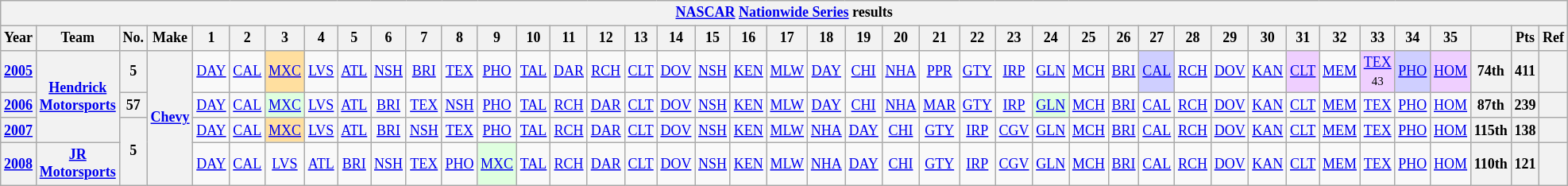<table class="wikitable" style="text-align:center; font-size:75%">
<tr>
<th colspan=42><a href='#'>NASCAR</a> <a href='#'>Nationwide Series</a> results</th>
</tr>
<tr>
<th>Year</th>
<th>Team</th>
<th>No.</th>
<th>Make</th>
<th>1</th>
<th>2</th>
<th>3</th>
<th>4</th>
<th>5</th>
<th>6</th>
<th>7</th>
<th>8</th>
<th>9</th>
<th>10</th>
<th>11</th>
<th>12</th>
<th>13</th>
<th>14</th>
<th>15</th>
<th>16</th>
<th>17</th>
<th>18</th>
<th>19</th>
<th>20</th>
<th>21</th>
<th>22</th>
<th>23</th>
<th>24</th>
<th>25</th>
<th>26</th>
<th>27</th>
<th>28</th>
<th>29</th>
<th>30</th>
<th>31</th>
<th>32</th>
<th>33</th>
<th>34</th>
<th>35</th>
<th></th>
<th>Pts</th>
<th>Ref</th>
</tr>
<tr>
<th><a href='#'>2005</a></th>
<th rowspan=3><a href='#'>Hendrick Motorsports</a></th>
<th>5</th>
<th rowspan=4><a href='#'>Chevy</a></th>
<td><a href='#'>DAY</a></td>
<td><a href='#'>CAL</a></td>
<td style="background:#FFDF9F;"><a href='#'>MXC</a><br></td>
<td><a href='#'>LVS</a></td>
<td><a href='#'>ATL</a></td>
<td><a href='#'>NSH</a></td>
<td><a href='#'>BRI</a></td>
<td><a href='#'>TEX</a></td>
<td><a href='#'>PHO</a></td>
<td><a href='#'>TAL</a></td>
<td><a href='#'>DAR</a></td>
<td><a href='#'>RCH</a></td>
<td><a href='#'>CLT</a></td>
<td><a href='#'>DOV</a></td>
<td><a href='#'>NSH</a></td>
<td><a href='#'>KEN</a></td>
<td><a href='#'>MLW</a></td>
<td><a href='#'>DAY</a></td>
<td><a href='#'>CHI</a></td>
<td><a href='#'>NHA</a></td>
<td><a href='#'>PPR</a></td>
<td><a href='#'>GTY</a></td>
<td><a href='#'>IRP</a></td>
<td><a href='#'>GLN</a></td>
<td><a href='#'>MCH</a></td>
<td><a href='#'>BRI</a></td>
<td style="background:#CFCFFF;"><a href='#'>CAL</a><br></td>
<td><a href='#'>RCH</a></td>
<td><a href='#'>DOV</a></td>
<td><a href='#'>KAN</a></td>
<td style="background:#EFCFFF;"><a href='#'>CLT</a><br></td>
<td><a href='#'>MEM</a></td>
<td style="background:#EFCFFF;"><a href='#'>TEX</a><br><small>43</small></td>
<td style="background:#CFCFFF;"><a href='#'>PHO</a><br></td>
<td style="background:#EFCFFF;"><a href='#'>HOM</a><br></td>
<th>74th</th>
<th>411</th>
<th></th>
</tr>
<tr>
<th><a href='#'>2006</a></th>
<th>57</th>
<td><a href='#'>DAY</a></td>
<td><a href='#'>CAL</a></td>
<td style="background:#DFFFDF;"><a href='#'>MXC</a><br></td>
<td><a href='#'>LVS</a></td>
<td><a href='#'>ATL</a></td>
<td><a href='#'>BRI</a></td>
<td><a href='#'>TEX</a></td>
<td><a href='#'>NSH</a></td>
<td><a href='#'>PHO</a></td>
<td><a href='#'>TAL</a></td>
<td><a href='#'>RCH</a></td>
<td><a href='#'>DAR</a></td>
<td><a href='#'>CLT</a></td>
<td><a href='#'>DOV</a></td>
<td><a href='#'>NSH</a></td>
<td><a href='#'>KEN</a></td>
<td><a href='#'>MLW</a></td>
<td><a href='#'>DAY</a></td>
<td><a href='#'>CHI</a></td>
<td><a href='#'>NHA</a></td>
<td><a href='#'>MAR</a></td>
<td><a href='#'>GTY</a></td>
<td><a href='#'>IRP</a></td>
<td style="background:#DFFFDF;"><a href='#'>GLN</a><br></td>
<td><a href='#'>MCH</a></td>
<td><a href='#'>BRI</a></td>
<td><a href='#'>CAL</a></td>
<td><a href='#'>RCH</a></td>
<td><a href='#'>DOV</a></td>
<td><a href='#'>KAN</a></td>
<td><a href='#'>CLT</a></td>
<td><a href='#'>MEM</a></td>
<td><a href='#'>TEX</a></td>
<td><a href='#'>PHO</a></td>
<td><a href='#'>HOM</a></td>
<th>87th</th>
<th>239</th>
<th></th>
</tr>
<tr>
<th><a href='#'>2007</a></th>
<th rowspan=2>5</th>
<td><a href='#'>DAY</a></td>
<td><a href='#'>CAL</a></td>
<td style="background:#FFDF9F;"><a href='#'>MXC</a><br></td>
<td><a href='#'>LVS</a></td>
<td><a href='#'>ATL</a></td>
<td><a href='#'>BRI</a></td>
<td><a href='#'>NSH</a></td>
<td><a href='#'>TEX</a></td>
<td><a href='#'>PHO</a></td>
<td><a href='#'>TAL</a></td>
<td><a href='#'>RCH</a></td>
<td><a href='#'>DAR</a></td>
<td><a href='#'>CLT</a></td>
<td><a href='#'>DOV</a></td>
<td><a href='#'>NSH</a></td>
<td><a href='#'>KEN</a></td>
<td><a href='#'>MLW</a></td>
<td><a href='#'>NHA</a></td>
<td><a href='#'>DAY</a></td>
<td><a href='#'>CHI</a></td>
<td><a href='#'>GTY</a></td>
<td><a href='#'>IRP</a></td>
<td><a href='#'>CGV</a></td>
<td><a href='#'>GLN</a></td>
<td><a href='#'>MCH</a></td>
<td><a href='#'>BRI</a></td>
<td><a href='#'>CAL</a></td>
<td><a href='#'>RCH</a></td>
<td><a href='#'>DOV</a></td>
<td><a href='#'>KAN</a></td>
<td><a href='#'>CLT</a></td>
<td><a href='#'>MEM</a></td>
<td><a href='#'>TEX</a></td>
<td><a href='#'>PHO</a></td>
<td><a href='#'>HOM</a></td>
<th>115th</th>
<th>138</th>
<th></th>
</tr>
<tr>
<th><a href='#'>2008</a></th>
<th><a href='#'>JR Motorsports</a></th>
<td><a href='#'>DAY</a></td>
<td><a href='#'>CAL</a></td>
<td><a href='#'>LVS</a></td>
<td><a href='#'>ATL</a></td>
<td><a href='#'>BRI</a></td>
<td><a href='#'>NSH</a></td>
<td><a href='#'>TEX</a></td>
<td><a href='#'>PHO</a></td>
<td style="background:#DFFFDF;"><a href='#'>MXC</a><br></td>
<td><a href='#'>TAL</a></td>
<td><a href='#'>RCH</a></td>
<td><a href='#'>DAR</a></td>
<td><a href='#'>CLT</a></td>
<td><a href='#'>DOV</a></td>
<td><a href='#'>NSH</a></td>
<td><a href='#'>KEN</a></td>
<td><a href='#'>MLW</a></td>
<td><a href='#'>NHA</a></td>
<td><a href='#'>DAY</a></td>
<td><a href='#'>CHI</a></td>
<td><a href='#'>GTY</a></td>
<td><a href='#'>IRP</a></td>
<td><a href='#'>CGV</a></td>
<td><a href='#'>GLN</a></td>
<td><a href='#'>MCH</a></td>
<td><a href='#'>BRI</a></td>
<td><a href='#'>CAL</a></td>
<td><a href='#'>RCH</a></td>
<td><a href='#'>DOV</a></td>
<td><a href='#'>KAN</a></td>
<td><a href='#'>CLT</a></td>
<td><a href='#'>MEM</a></td>
<td><a href='#'>TEX</a></td>
<td><a href='#'>PHO</a></td>
<td><a href='#'>HOM</a></td>
<th>110th</th>
<th>121</th>
<th></th>
</tr>
</table>
